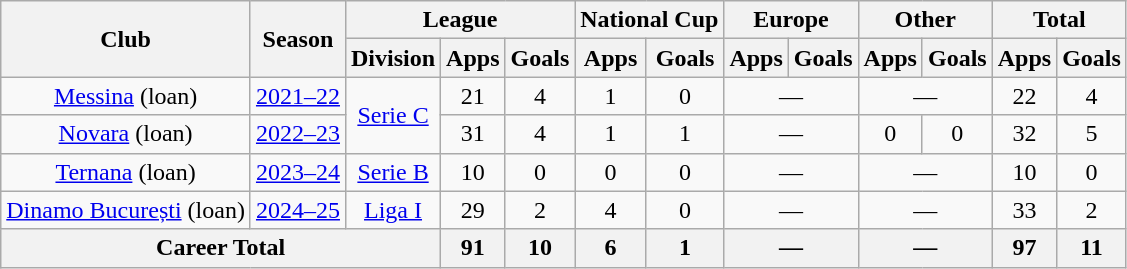<table class=wikitable style=text-align:center>
<tr>
<th rowspan=2>Club</th>
<th rowspan=2>Season</th>
<th colspan=3>League</th>
<th colspan=2>National Cup</th>
<th colspan=2>Europe</th>
<th colspan=2>Other</th>
<th colspan=2>Total</th>
</tr>
<tr>
<th>Division</th>
<th>Apps</th>
<th>Goals</th>
<th>Apps</th>
<th>Goals</th>
<th>Apps</th>
<th>Goals</th>
<th>Apps</th>
<th>Goals</th>
<th>Apps</th>
<th>Goals</th>
</tr>
<tr>
<td><a href='#'>Messina</a> (loan)</td>
<td><a href='#'>2021–22</a></td>
<td rowspan="2"><a href='#'>Serie C</a></td>
<td>21</td>
<td>4</td>
<td>1</td>
<td>0</td>
<td colspan="2">—</td>
<td colspan="2">—</td>
<td>22</td>
<td>4</td>
</tr>
<tr>
<td><a href='#'>Novara</a> (loan)</td>
<td><a href='#'>2022–23</a></td>
<td>31</td>
<td>4</td>
<td>1</td>
<td>1</td>
<td colspan="2">—</td>
<td>0</td>
<td>0</td>
<td>32</td>
<td>5</td>
</tr>
<tr>
<td><a href='#'>Ternana</a> (loan)</td>
<td><a href='#'>2023–24</a></td>
<td><a href='#'>Serie B</a></td>
<td>10</td>
<td>0</td>
<td>0</td>
<td>0</td>
<td colspan="2">—</td>
<td colspan="2">—</td>
<td>10</td>
<td>0</td>
</tr>
<tr>
<td><a href='#'>Dinamo București</a> (loan)</td>
<td><a href='#'>2024–25</a></td>
<td><a href='#'>Liga I</a></td>
<td>29</td>
<td>2</td>
<td>4</td>
<td>0</td>
<td colspan="2">—</td>
<td colspan="2">—</td>
<td>33</td>
<td>2</td>
</tr>
<tr>
<th colspan="3">Career Total</th>
<th>91</th>
<th>10</th>
<th>6</th>
<th>1</th>
<th colspan="2">—</th>
<th colspan="2">—</th>
<th>97</th>
<th>11</th>
</tr>
</table>
